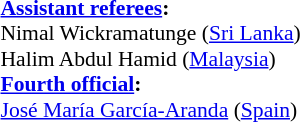<table width=100% style="font-size: 90%">
<tr>
<td><br><strong><a href='#'>Assistant referees</a>:</strong>
<br>Nimal Wickramatunge (<a href='#'>Sri Lanka</a>)
<br>Halim Abdul Hamid (<a href='#'>Malaysia</a>)
<br><strong><a href='#'>Fourth official</a>:</strong>
<br><a href='#'>José María García-Aranda</a> (<a href='#'>Spain</a>)</td>
</tr>
</table>
